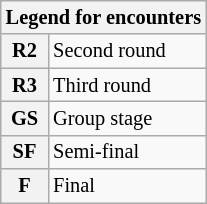<table class="wikitable" style="font-size: 85%">
<tr>
<th colspan="2">Legend for encounters</th>
</tr>
<tr>
<th>R2</th>
<td>Second round</td>
</tr>
<tr>
<th>R3</th>
<td>Third round</td>
</tr>
<tr>
<th>GS</th>
<td>Group stage</td>
</tr>
<tr>
<th>SF</th>
<td>Semi-final</td>
</tr>
<tr>
<th>F</th>
<td>Final</td>
</tr>
</table>
